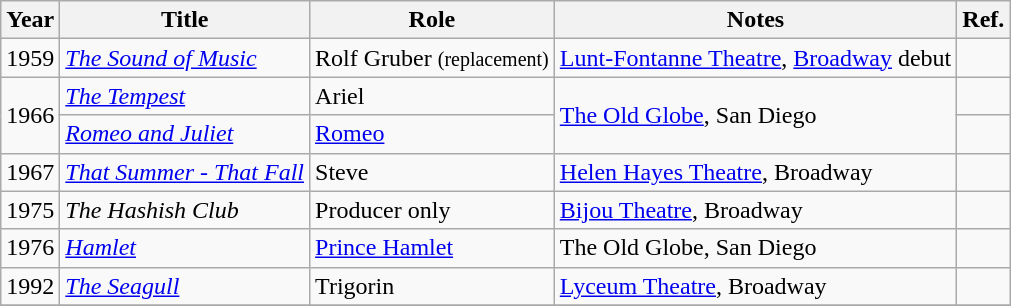<table class="wikitable sortable unsortable">
<tr>
<th>Year</th>
<th>Title</th>
<th>Role</th>
<th class="unsortable">Notes</th>
<th>Ref.</th>
</tr>
<tr>
<td>1959</td>
<td><em><a href='#'>The Sound of Music</a></em></td>
<td>Rolf Gruber <small> (replacement) </small></td>
<td><a href='#'>Lunt-Fontanne Theatre</a>, <a href='#'>Broadway</a> debut</td>
<td></td>
</tr>
<tr>
<td rowspan="2">1966</td>
<td><em><a href='#'>The Tempest</a></em></td>
<td>Ariel</td>
<td rowspan="2"><a href='#'>The Old Globe</a>, San Diego</td>
<td></td>
</tr>
<tr>
<td><em><a href='#'>Romeo and Juliet</a></em></td>
<td><a href='#'>Romeo</a></td>
<td></td>
</tr>
<tr>
<td>1967</td>
<td><em><a href='#'>That Summer - That Fall</a></em></td>
<td>Steve</td>
<td><a href='#'>Helen Hayes Theatre</a>, Broadway</td>
<td></td>
</tr>
<tr>
<td>1975</td>
<td><em>The Hashish Club</em></td>
<td>Producer only</td>
<td><a href='#'>Bijou Theatre</a>, Broadway</td>
<td></td>
</tr>
<tr>
<td>1976</td>
<td><em><a href='#'>Hamlet</a></em></td>
<td><a href='#'>Prince Hamlet</a></td>
<td>The Old Globe, San Diego</td>
<td></td>
</tr>
<tr>
<td>1992</td>
<td><em><a href='#'>The Seagull</a></em></td>
<td>Trigorin</td>
<td><a href='#'>Lyceum Theatre</a>, Broadway</td>
<td></td>
</tr>
<tr>
</tr>
</table>
